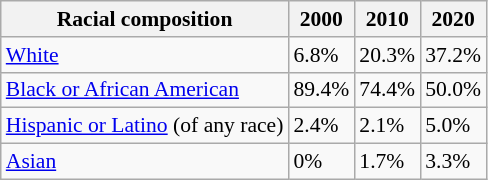<table class="wikitable sortable collapsible" style="font-size: 90%;">
<tr>
<th>Racial composition</th>
<th>2000</th>
<th>2010</th>
<th>2020</th>
</tr>
<tr>
<td><a href='#'>White</a></td>
<td>6.8%</td>
<td>20.3%</td>
<td>37.2%</td>
</tr>
<tr>
<td><a href='#'>Black or African American</a></td>
<td>89.4%</td>
<td>74.4%</td>
<td>50.0%</td>
</tr>
<tr>
<td><a href='#'>Hispanic or Latino</a> (of any race)</td>
<td>2.4%</td>
<td>2.1%</td>
<td>5.0%</td>
</tr>
<tr>
<td><a href='#'>Asian</a></td>
<td>0%</td>
<td>1.7%</td>
<td>3.3%</td>
</tr>
</table>
